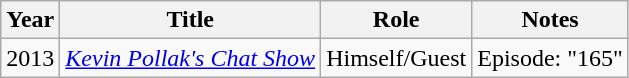<table class="wikitable sortable">
<tr>
<th>Year</th>
<th>Title</th>
<th>Role</th>
<th class="unsortable">Notes</th>
</tr>
<tr>
<td>2013</td>
<td><em><a href='#'>Kevin Pollak's Chat Show</a></em></td>
<td>Himself/Guest</td>
<td>Episode: "165"</td>
</tr>
</table>
